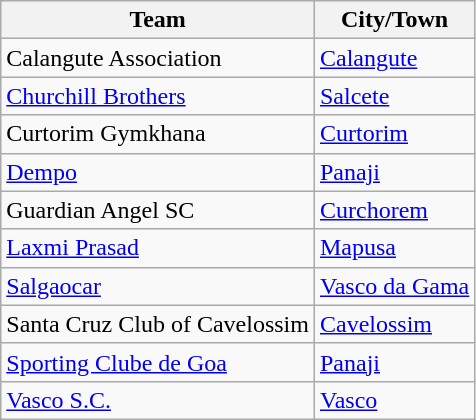<table class="wikitable sortable">
<tr>
<th>Team</th>
<th>City/Town</th>
</tr>
<tr>
<td>Calangute Association</td>
<td><a href='#'>Calangute</a></td>
</tr>
<tr>
<td><a href='#'>Churchill Brothers</a></td>
<td><a href='#'>Salcete</a></td>
</tr>
<tr>
<td>Curtorim Gymkhana</td>
<td><a href='#'>Curtorim</a></td>
</tr>
<tr>
<td><a href='#'>Dempo</a></td>
<td><a href='#'>Panaji</a></td>
</tr>
<tr>
<td>Guardian Angel SC</td>
<td><a href='#'>Curchorem</a></td>
</tr>
<tr>
<td><a href='#'>Laxmi Prasad</a></td>
<td><a href='#'>Mapusa</a></td>
</tr>
<tr>
<td><a href='#'>Salgaocar</a></td>
<td><a href='#'>Vasco da Gama</a></td>
</tr>
<tr>
<td>Santa Cruz Club of Cavelossim</td>
<td><a href='#'>Cavelossim</a></td>
</tr>
<tr>
<td><a href='#'>Sporting Clube de Goa</a></td>
<td><a href='#'>Panaji</a></td>
</tr>
<tr>
<td><a href='#'>Vasco S.C.</a></td>
<td><a href='#'>Vasco</a></td>
</tr>
</table>
